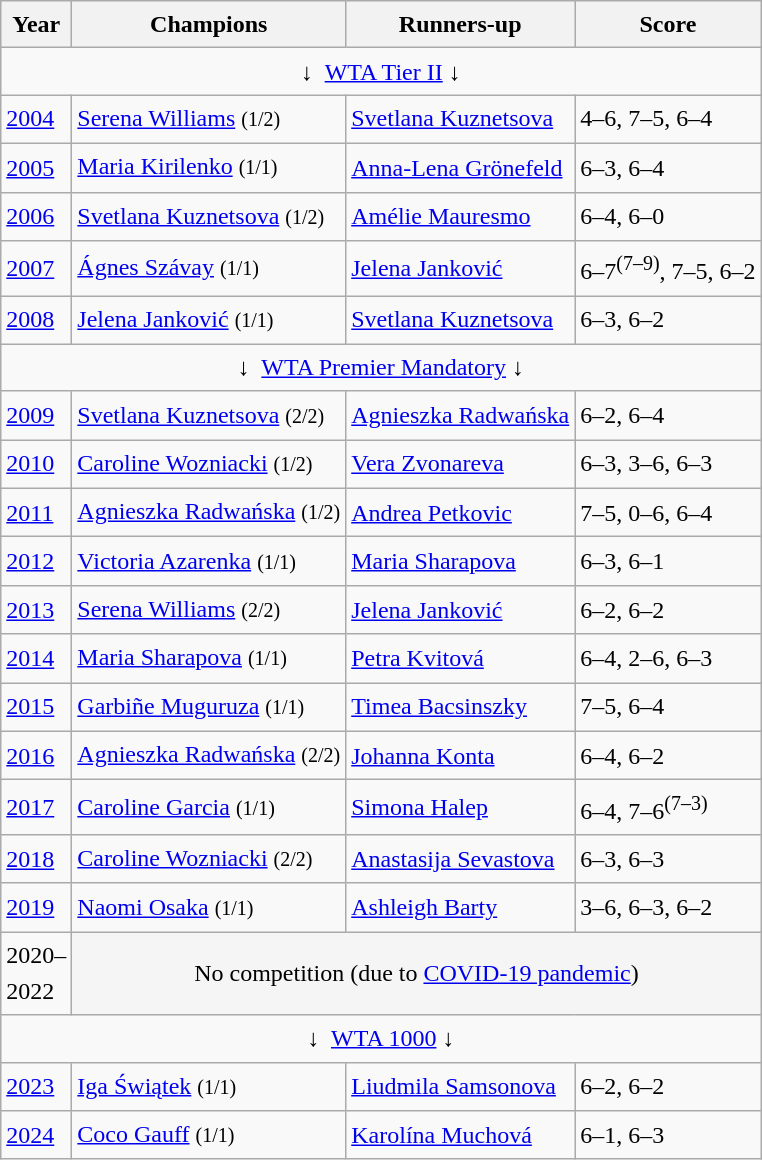<table class="wikitable sortable" style="font-size:1.00em; line-height:1.5em;">
<tr>
<th>Year</th>
<th>Champions</th>
<th>Runners-up</th>
<th>Score</th>
</tr>
<tr>
<td colspan=5 align=center>↓  <a href='#'>WTA Tier II</a> ↓</td>
</tr>
<tr>
<td><a href='#'>2004</a></td>
<td> <a href='#'>Serena Williams</a> <small>(1/2)</small></td>
<td> <a href='#'>Svetlana Kuznetsova</a></td>
<td>4–6, 7–5, 6–4</td>
</tr>
<tr>
<td><a href='#'>2005</a></td>
<td> <a href='#'>Maria Kirilenko</a> <small>(1/1)</small></td>
<td> <a href='#'>Anna-Lena Grönefeld</a></td>
<td>6–3, 6–4</td>
</tr>
<tr>
<td><a href='#'>2006</a></td>
<td>  <a href='#'>Svetlana Kuznetsova</a> <small>(1/2)</small></td>
<td> <a href='#'>Amélie Mauresmo</a></td>
<td>6–4, 6–0</td>
</tr>
<tr>
<td><a href='#'>2007</a></td>
<td>  <a href='#'>Ágnes Szávay</a> <small>(1/1)</small></td>
<td>  <a href='#'>Jelena Janković</a></td>
<td>6–7<sup>(7–9)</sup>, 7–5, 6–2</td>
</tr>
<tr>
<td><a href='#'>2008</a></td>
<td>  <a href='#'>Jelena Janković</a> <small>(1/1)</small></td>
<td>  <a href='#'>Svetlana Kuznetsova</a></td>
<td>6–3, 6–2</td>
</tr>
<tr>
<td colspan=5 align=center>↓  <a href='#'>WTA Premier Mandatory</a> ↓</td>
</tr>
<tr>
<td><a href='#'>2009</a></td>
<td> <a href='#'>Svetlana Kuznetsova</a> <small>(2/2)</small></td>
<td> <a href='#'>Agnieszka Radwańska</a></td>
<td>6–2, 6–4</td>
</tr>
<tr>
<td><a href='#'>2010</a></td>
<td> <a href='#'>Caroline Wozniacki</a> <small>(1/2)</small></td>
<td> <a href='#'>Vera Zvonareva</a></td>
<td>6–3, 3–6, 6–3</td>
</tr>
<tr>
<td><a href='#'>2011</a></td>
<td> <a href='#'>Agnieszka Radwańska</a> <small>(1/2)</small></td>
<td> <a href='#'>Andrea Petkovic</a></td>
<td>7–5, 0–6, 6–4</td>
</tr>
<tr>
<td><a href='#'>2012</a></td>
<td> <a href='#'>Victoria Azarenka</a> <small>(1/1)</small></td>
<td> <a href='#'>Maria Sharapova</a></td>
<td>6–3, 6–1</td>
</tr>
<tr>
<td><a href='#'>2013</a></td>
<td> <a href='#'>Serena Williams</a> <small>(2/2)</small></td>
<td> <a href='#'>Jelena Janković</a></td>
<td>6–2, 6–2</td>
</tr>
<tr>
<td><a href='#'>2014</a></td>
<td> <a href='#'>Maria Sharapova</a> <small>(1/1)</small></td>
<td> <a href='#'>Petra Kvitová</a></td>
<td>6–4, 2–6, 6–3</td>
</tr>
<tr>
<td><a href='#'>2015</a></td>
<td> <a href='#'>Garbiñe Muguruza</a> <small>(1/1)</small></td>
<td> <a href='#'>Timea Bacsinszky</a></td>
<td>7–5, 6–4</td>
</tr>
<tr>
<td><a href='#'>2016</a></td>
<td> <a href='#'>Agnieszka Radwańska</a> <small>(2/2)</small></td>
<td> <a href='#'>Johanna Konta</a></td>
<td>6–4, 6–2</td>
</tr>
<tr>
<td><a href='#'>2017</a></td>
<td> <a href='#'>Caroline Garcia</a> <small>(1/1)</small></td>
<td> <a href='#'>Simona Halep</a></td>
<td>6–4, 7–6<sup>(7–3)</sup></td>
</tr>
<tr>
<td><a href='#'>2018</a></td>
<td> <a href='#'>Caroline Wozniacki</a> <small>(2/2)</small></td>
<td> <a href='#'>Anastasija Sevastova</a></td>
<td>6–3, 6–3</td>
</tr>
<tr>
<td><a href='#'>2019</a></td>
<td> <a href='#'>Naomi Osaka</a> <small>(1/1)</small></td>
<td> <a href='#'>Ashleigh Barty</a></td>
<td>3–6, 6–3, 6–2</td>
</tr>
<tr>
<td>2020–<br>2022</td>
<td colspan="3" bgcolor="#f5f5f5" align="center">No competition (due to <a href='#'>COVID-19 pandemic</a>)</td>
</tr>
<tr>
<td colspan=5 align=center>↓  <a href='#'>WTA 1000</a> ↓</td>
</tr>
<tr>
<td><a href='#'>2023</a></td>
<td> <a href='#'>Iga Świątek</a> <small>(1/1)</small></td>
<td> <a href='#'>Liudmila Samsonova</a></td>
<td>6–2, 6–2</td>
</tr>
<tr>
<td><a href='#'>2024</a></td>
<td> <a href='#'>Coco Gauff</a> <small>(1/1)</small></td>
<td> <a href='#'>Karolína Muchová</a></td>
<td>6–1, 6–3</td>
</tr>
</table>
